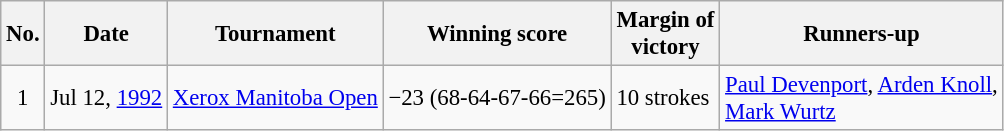<table class="wikitable" style="font-size:95%;">
<tr>
<th>No.</th>
<th>Date</th>
<th>Tournament</th>
<th>Winning score</th>
<th>Margin of<br>victory</th>
<th>Runners-up</th>
</tr>
<tr>
<td align=center>1</td>
<td align=right>Jul 12, <a href='#'>1992</a></td>
<td><a href='#'>Xerox Manitoba Open</a></td>
<td>−23 (68-64-67-66=265)</td>
<td>10 strokes</td>
<td> <a href='#'>Paul Devenport</a>,  <a href='#'>Arden Knoll</a>,<br> <a href='#'>Mark Wurtz</a></td>
</tr>
</table>
